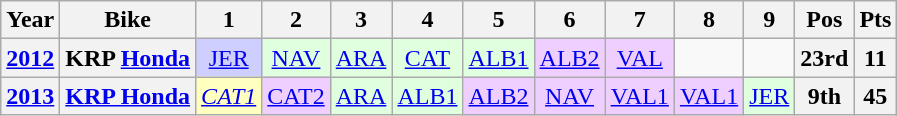<table class="wikitable" style="text-align:center">
<tr>
<th>Year</th>
<th>Bike</th>
<th>1</th>
<th>2</th>
<th>3</th>
<th>4</th>
<th>5</th>
<th>6</th>
<th>7</th>
<th>8</th>
<th>9</th>
<th>Pos</th>
<th>Pts</th>
</tr>
<tr>
<th><a href='#'>2012</a></th>
<th>KRP <a href='#'>Honda</a></th>
<td style="background:#cfcfff;"><a href='#'>JER</a><br></td>
<td style="background:#dfffdf;"><a href='#'>NAV</a><br></td>
<td style="background:#dfffdf;"><a href='#'>ARA</a><br></td>
<td style="background:#dfffdf;"><a href='#'>CAT</a><br></td>
<td style="background:#dfffdf;"><a href='#'>ALB1</a><br></td>
<td style="background:#efcfff;"><a href='#'>ALB2</a><br></td>
<td style="background:#efcfff;"><a href='#'>VAL</a><br></td>
<td></td>
<td></td>
<th>23rd</th>
<th>11</th>
</tr>
<tr>
<th align="left"><a href='#'>2013</a></th>
<th align="left"><a href='#'>KRP Honda</a></th>
<td style="background:#ffffbf;"><em><a href='#'>CAT1</a></em><br></td>
<td style="background:#efcfff;"><a href='#'>CAT2</a><br></td>
<td style="background:#dfffdf;"><a href='#'>ARA</a><br></td>
<td style="background:#dfffdf;"><a href='#'>ALB1</a><br></td>
<td style="background:#efcfff;"><a href='#'>ALB2</a><br></td>
<td style="background:#efcfff;"><a href='#'>NAV</a><br></td>
<td style="background:#efcfff;"><a href='#'>VAL1</a><br></td>
<td style="background:#efcfff;"><a href='#'>VAL1</a><br></td>
<td style="background:#dfffdf;"><a href='#'>JER</a><br></td>
<th style="background:#;">9th</th>
<th style="background:#;">45</th>
</tr>
</table>
